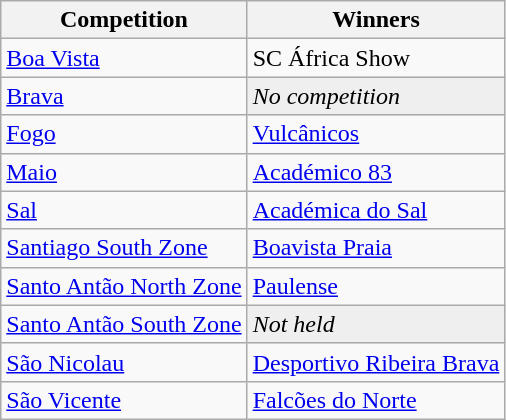<table class="wikitable">
<tr>
<th>Competition</th>
<th>Winners</th>
</tr>
<tr>
<td><a href='#'>Boa Vista</a></td>
<td>SC África Show</td>
</tr>
<tr>
<td><a href='#'>Brava</a></td>
<td bgcolor=EFEFEF><em>No competition</em></td>
</tr>
<tr>
<td><a href='#'>Fogo</a></td>
<td><a href='#'>Vulcânicos</a></td>
</tr>
<tr>
<td><a href='#'>Maio</a></td>
<td><a href='#'>Académico 83</a></td>
</tr>
<tr>
<td><a href='#'>Sal</a></td>
<td><a href='#'>Académica do Sal</a></td>
</tr>
<tr>
<td><a href='#'>Santiago South Zone</a></td>
<td><a href='#'>Boavista Praia</a></td>
</tr>
<tr>
<td><a href='#'>Santo Antão North Zone</a></td>
<td><a href='#'>Paulense</a></td>
</tr>
<tr>
<td><a href='#'>Santo Antão South Zone</a></td>
<td bgcolor=EFEFEF><em>Not held</em></td>
</tr>
<tr>
<td><a href='#'>São Nicolau</a></td>
<td><a href='#'>Desportivo Ribeira Brava</a></td>
</tr>
<tr>
<td><a href='#'>São Vicente</a></td>
<td><a href='#'>Falcões do Norte</a></td>
</tr>
</table>
